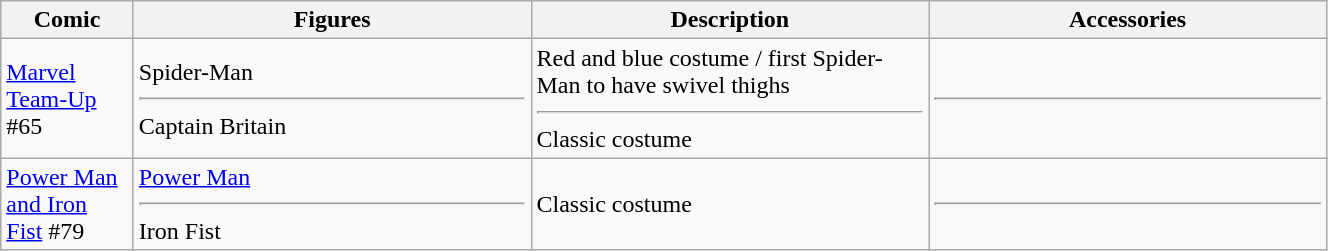<table class="wikitable" width="70%">
<tr>
<th width=10%>Comic</th>
<th width=30%>Figures</th>
<th width=30%>Description</th>
<th width=30%>Accessories</th>
</tr>
<tr>
<td><a href='#'>Marvel Team-Up</a> #65</td>
<td>Spider-Man<hr>Captain Britain</td>
<td>Red and blue costume / first Spider-Man to have swivel thighs<hr>Classic costume</td>
<td> <hr> </td>
</tr>
<tr>
<td><a href='#'>Power Man and Iron Fist</a> #79</td>
<td><a href='#'>Power Man</a><hr>Iron Fist</td>
<td>Classic costume</td>
<td> <hr> </td>
</tr>
</table>
